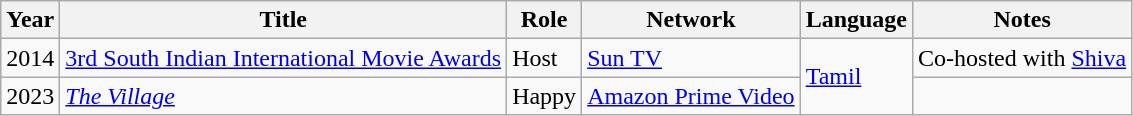<table class="wikitable">
<tr>
<th>Year</th>
<th>Title</th>
<th>Role</th>
<th>Network</th>
<th>Language</th>
<th>Notes</th>
</tr>
<tr>
<td>2014</td>
<td><a href='#'>3rd South Indian International Movie Awards</a></td>
<td>Host</td>
<td><a href='#'>Sun TV</a></td>
<td rowspan="2"><a href='#'>Tamil</a></td>
<td>Co-hosted with <a href='#'>Shiva</a></td>
</tr>
<tr>
<td>2023</td>
<td><em><a href='#'>The Village</a></em></td>
<td>Happy</td>
<td><a href='#'>Amazon Prime Video</a></td>
<td></td>
</tr>
</table>
